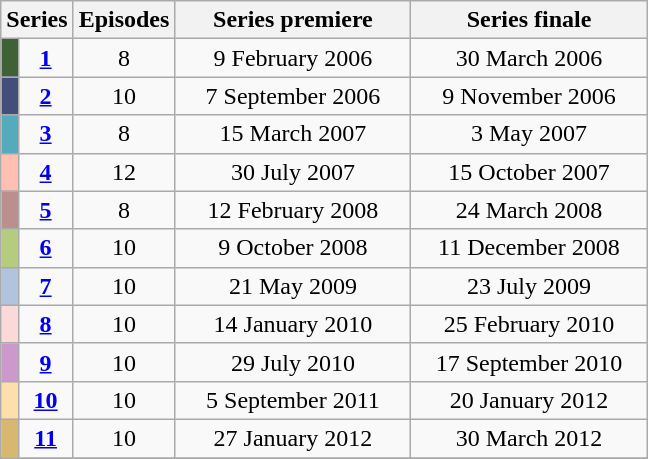<table class="wikitable">
<tr>
<th colspan="2">Series</th>
<th>Episodes</th>
<th>Series premiere</th>
<th>Series finale</th>
</tr>
<tr>
<td bgcolor="3E6136" height="10px"></td>
<td align="center"><strong><a href='#'>1</a></strong></td>
<td align="center">8</td>
<td align="center" width="150">9 February 2006</td>
<td align="center" width="150">30 March 2006</td>
</tr>
<tr>
<td bgcolor="444E7A" height="10px"></td>
<td align="center"><strong><a href='#'>2</a></strong></td>
<td align="center">10</td>
<td align="center" width="150">7 September 2006</td>
<td align="center" width="150">9 November 2006</td>
</tr>
<tr>
<td bgcolor="55AABB" height="10px"></td>
<td align="center"><strong><a href='#'>3</a></strong></td>
<td align="center">8</td>
<td align="center" width="150">15 March 2007</td>
<td align="center" width="150">3 May 2007</td>
</tr>
<tr>
<td bgcolor="ffC0B2" height="10px"></td>
<td align="center"><strong><a href='#'>4</a></strong></td>
<td align="center">12</td>
<td align="center" width="150">30 July 2007</td>
<td align="center" width="150">15 October 2007</td>
</tr>
<tr>
<td bgcolor="bc8f8f" height="10px"></td>
<td align="center"><strong><a href='#'>5</a></strong></td>
<td align="center">8</td>
<td align="center" width="150">12 February 2008</td>
<td align="center" width="150">24 March 2008</td>
</tr>
<tr>
<td bgcolor="B5CB7F" height="10px"></td>
<td align="center"><strong><a href='#'>6</a></strong></td>
<td align="center">10</td>
<td align="center" width="150">9 October 2008</td>
<td align="center" width="150">11 December 2008</td>
</tr>
<tr>
<td bgcolor="b0c4de" height="10px"></td>
<td align="center"><strong><a href='#'>7</a></strong></td>
<td align="center">10</td>
<td align="center" width="150">21 May 2009</td>
<td align="center" width="150">23 July 2009</td>
</tr>
<tr>
<td bgcolor="fbd9d9" height="10px"></td>
<td align="center"><strong><a href='#'>8</a></strong></td>
<td align="center">10</td>
<td align="center" width="150">14 January 2010</td>
<td align="center" width="150">25 February 2010</td>
</tr>
<tr>
<td bgcolor="#c9c" height="10px"></td>
<td align="center"><strong><a href='#'>9</a></strong></td>
<td align="center">10</td>
<td align="center" width="150">29 July 2010</td>
<td align="center" width="150">17 September 2010</td>
</tr>
<tr>
<td bgcolor="#ffdead" height="10px"></td>
<td align="center"><strong><a href='#'>10</a></strong></td>
<td align="center">10</td>
<td align="center" width="150">5 September 2011</td>
<td align="center" width="150">20 January 2012</td>
</tr>
<tr>
<td bgcolor="#D6B871" height="10px"></td>
<td align="center"><strong><a href='#'>11</a></strong></td>
<td align="center">10</td>
<td align="center" width="150">27 January 2012</td>
<td align="center" width="150">30 March 2012</td>
</tr>
<tr>
</tr>
</table>
